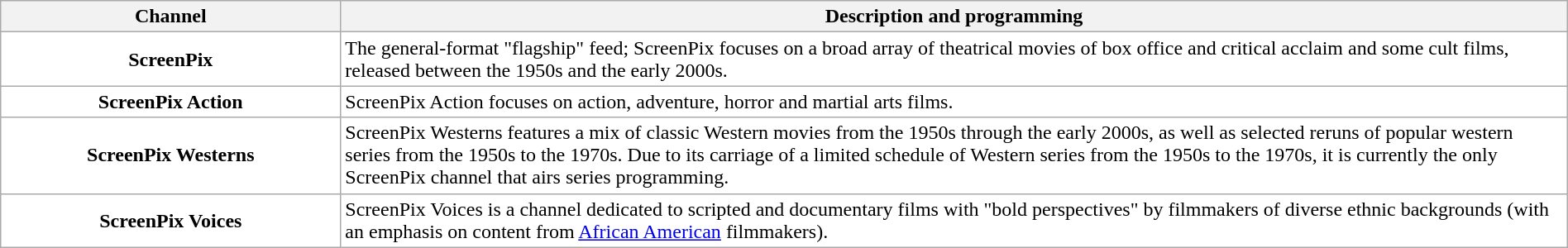<table class="wikitable" style="width:100%; background:#fff;">
<tr>
<th>Channel</th>
<th>Description and programming</th>
</tr>
<tr>
<td style="text-align:center; width:200pt;"><strong>ScreenPix</strong></td>
<td>The general-format "flagship" feed; ScreenPix focuses on a broad array of theatrical movies of box office and critical acclaim and some cult films, released between the 1950s and the early 2000s.</td>
</tr>
<tr>
<td style="text-align:center; width:200pt;"><strong>ScreenPix Action</strong></td>
<td>ScreenPix Action focuses on action, adventure, horror and martial arts films.</td>
</tr>
<tr>
<td style="text-align:center; width:200pt;"><strong>ScreenPix Westerns</strong></td>
<td>ScreenPix Westerns features a mix of classic Western movies from the 1950s through the early 2000s, as well as selected reruns of popular western series from the 1950s to the 1970s. Due to its carriage of a limited schedule of Western series from the 1950s to the 1970s, it is currently the only ScreenPix channel that airs series programming.</td>
</tr>
<tr>
<td style="text-align:center; width:200pt;"><strong>ScreenPix Voices</strong></td>
<td>ScreenPix Voices is a channel dedicated to scripted and documentary films with "bold perspectives" by filmmakers of diverse ethnic backgrounds (with an emphasis on content from <a href='#'>African American</a> filmmakers).</td>
</tr>
</table>
